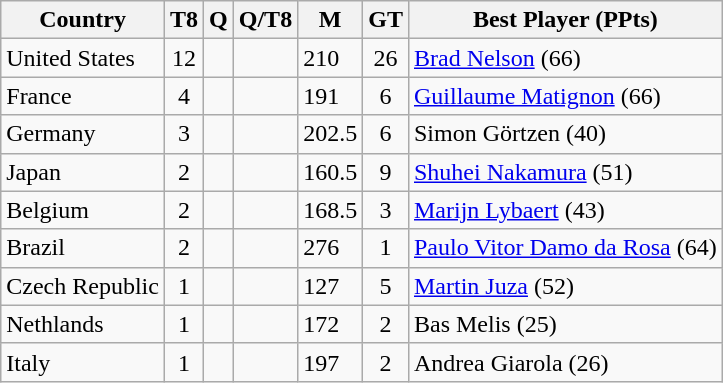<table class="wikitable sortable">
<tr>
<th>Country</th>
<th>T8</th>
<th>Q</th>
<th>Q/T8</th>
<th>M</th>
<th>GT</th>
<th>Best Player (PPts)</th>
</tr>
<tr>
<td> United States</td>
<td align=center>12</td>
<td align=center></td>
<td align=center></td>
<td>210</td>
<td align=center>26</td>
<td><a href='#'>Brad Nelson</a> (66)</td>
</tr>
<tr>
<td> France</td>
<td align=center>4</td>
<td align=center></td>
<td align=center></td>
<td>191</td>
<td align=center>6</td>
<td><a href='#'>Guillaume Matignon</a> (66)</td>
</tr>
<tr>
<td> Germany</td>
<td align=center>3</td>
<td align=center></td>
<td align=center></td>
<td>202.5</td>
<td align=center>6</td>
<td>Simon Görtzen (40)</td>
</tr>
<tr>
<td> Japan</td>
<td align=center>2</td>
<td align=center></td>
<td align=center></td>
<td>160.5</td>
<td align=center>9</td>
<td><a href='#'>Shuhei Nakamura</a> (51)</td>
</tr>
<tr>
<td> Belgium</td>
<td align=center>2</td>
<td align=center> </td>
<td align=center></td>
<td>168.5</td>
<td align=center>3</td>
<td><a href='#'>Marijn Lybaert</a> (43)</td>
</tr>
<tr>
<td> Brazil</td>
<td align=center>2</td>
<td align=center></td>
<td align=center></td>
<td>276</td>
<td align=center>1</td>
<td><a href='#'>Paulo Vitor Damo da Rosa</a> (64)</td>
</tr>
<tr>
<td> Czech Republic</td>
<td align=center>1</td>
<td align=center></td>
<td align=center></td>
<td>127</td>
<td align=center>5</td>
<td><a href='#'>Martin Juza</a> (52)</td>
</tr>
<tr>
<td> Nethlands</td>
<td align=center>1</td>
<td align=center></td>
<td align=center></td>
<td>172</td>
<td align=center>2</td>
<td>Bas Melis (25)</td>
</tr>
<tr>
<td> Italy</td>
<td align=center>1</td>
<td align=center></td>
<td align=center></td>
<td>197</td>
<td align=center>2</td>
<td>Andrea Giarola (26)</td>
</tr>
</table>
